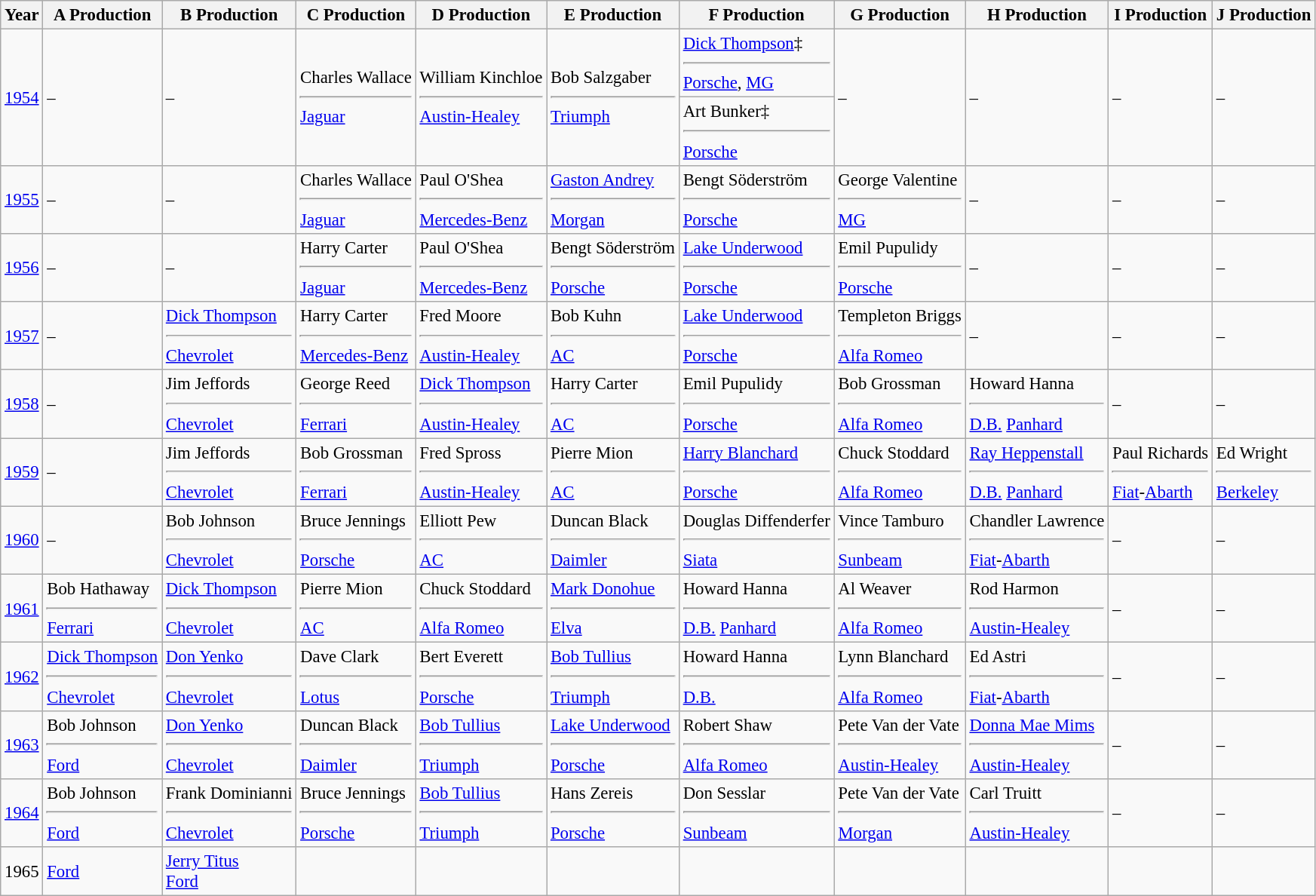<table class="wikitable" style="font-size: 95%; white-space: nowrap;">
<tr>
<th>Year</th>
<th>A Production</th>
<th>B Production</th>
<th>C Production</th>
<th>D Production</th>
<th>E Production</th>
<th>F Production</th>
<th>G Production</th>
<th>H Production</th>
<th>I Production</th>
<th>J Production</th>
</tr>
<tr>
<td rowspan=2><a href='#'>1954</a></td>
<td rowspan=2>–</td>
<td rowspan=2>–</td>
<td rowspan=2> Charles Wallace<hr><a href='#'>Jaguar</a></td>
<td rowspan=2> William Kinchloe<hr><a href='#'>Austin-Healey</a></td>
<td rowspan=2> Bob Salzgaber<hr><a href='#'>Triumph</a></td>
<td> <a href='#'>Dick Thompson</a>‡<hr><a href='#'>Porsche</a>, <a href='#'>MG</a></td>
<td rowspan=2>–</td>
<td rowspan=2>–</td>
<td rowspan=2>–</td>
<td rowspan=2>–</td>
</tr>
<tr>
<td> Art Bunker‡<hr><a href='#'>Porsche</a></td>
</tr>
<tr>
<td><a href='#'>1955</a></td>
<td>–</td>
<td>–</td>
<td> Charles Wallace<hr><a href='#'>Jaguar</a></td>
<td> Paul O'Shea<hr><a href='#'>Mercedes-Benz</a></td>
<td> <a href='#'>Gaston Andrey</a><hr><a href='#'>Morgan</a></td>
<td> Bengt Söderström<hr><a href='#'>Porsche</a></td>
<td> George Valentine<hr><a href='#'>MG</a></td>
<td>–</td>
<td>–</td>
<td>–</td>
</tr>
<tr>
<td><a href='#'>1956</a></td>
<td>–</td>
<td>–</td>
<td> Harry Carter<hr><a href='#'>Jaguar</a></td>
<td> Paul O'Shea<hr><a href='#'>Mercedes-Benz</a></td>
<td> Bengt Söderström<hr><a href='#'>Porsche</a></td>
<td> <a href='#'>Lake Underwood</a><hr><a href='#'>Porsche</a></td>
<td> Emil Pupulidy<hr><a href='#'>Porsche</a></td>
<td>–</td>
<td>–</td>
<td>–</td>
</tr>
<tr>
<td><a href='#'>1957</a></td>
<td>–</td>
<td> <a href='#'>Dick Thompson</a><hr><a href='#'>Chevrolet</a></td>
<td> Harry Carter<hr><a href='#'>Mercedes-Benz</a></td>
<td> Fred Moore<hr><a href='#'>Austin-Healey</a></td>
<td> Bob Kuhn<hr><a href='#'>AC</a></td>
<td> <a href='#'>Lake Underwood</a><hr><a href='#'>Porsche</a></td>
<td> Templeton Briggs<hr><a href='#'>Alfa Romeo</a></td>
<td>–</td>
<td>–</td>
<td>–</td>
</tr>
<tr>
<td><a href='#'>1958</a></td>
<td>–</td>
<td> Jim Jeffords<hr><a href='#'>Chevrolet</a></td>
<td> George Reed<hr><a href='#'>Ferrari</a></td>
<td> <a href='#'>Dick Thompson</a><hr><a href='#'>Austin-Healey</a></td>
<td> Harry Carter<hr><a href='#'>AC</a></td>
<td> Emil Pupulidy<hr><a href='#'>Porsche</a></td>
<td> Bob Grossman<hr><a href='#'>Alfa Romeo</a></td>
<td> Howard Hanna<hr><a href='#'>D.B.</a> <a href='#'>Panhard</a></td>
<td>–</td>
<td>–</td>
</tr>
<tr>
<td><a href='#'>1959</a></td>
<td>–</td>
<td> Jim Jeffords<hr><a href='#'>Chevrolet</a></td>
<td> Bob Grossman<hr><a href='#'>Ferrari</a></td>
<td> Fred Spross<hr><a href='#'>Austin-Healey</a></td>
<td> Pierre Mion<hr><a href='#'>AC</a></td>
<td> <a href='#'>Harry Blanchard</a><hr><a href='#'>Porsche</a></td>
<td> Chuck Stoddard<hr><a href='#'>Alfa Romeo</a></td>
<td> <a href='#'>Ray Heppenstall</a><hr><a href='#'>D.B.</a> <a href='#'>Panhard</a></td>
<td> Paul Richards<hr><a href='#'>Fiat</a>-<a href='#'>Abarth</a></td>
<td> Ed Wright<hr><a href='#'>Berkeley</a></td>
</tr>
<tr>
<td><a href='#'>1960</a></td>
<td>–</td>
<td> Bob Johnson<hr><a href='#'>Chevrolet</a></td>
<td> Bruce Jennings<hr><a href='#'>Porsche</a></td>
<td> Elliott Pew<hr><a href='#'>AC</a></td>
<td> Duncan Black<hr><a href='#'>Daimler</a></td>
<td> Douglas Diffenderfer<hr><a href='#'>Siata</a></td>
<td> Vince Tamburo<hr><a href='#'>Sunbeam</a></td>
<td> Chandler Lawrence<hr><a href='#'>Fiat</a>-<a href='#'>Abarth</a></td>
<td>–</td>
<td>–</td>
</tr>
<tr>
<td><a href='#'>1961</a></td>
<td> Bob Hathaway<hr><a href='#'>Ferrari</a></td>
<td> <a href='#'>Dick Thompson</a><hr><a href='#'>Chevrolet</a></td>
<td> Pierre Mion<hr><a href='#'>AC</a></td>
<td> Chuck Stoddard<hr><a href='#'>Alfa Romeo</a></td>
<td> <a href='#'>Mark Donohue</a><hr><a href='#'>Elva</a></td>
<td> Howard Hanna<hr><a href='#'>D.B.</a> <a href='#'>Panhard</a></td>
<td> Al Weaver<hr><a href='#'>Alfa Romeo</a></td>
<td> Rod Harmon<hr><a href='#'>Austin-Healey</a></td>
<td>–</td>
<td>–</td>
</tr>
<tr>
<td><a href='#'>1962</a></td>
<td> <a href='#'>Dick Thompson</a><hr><a href='#'>Chevrolet</a></td>
<td> <a href='#'>Don Yenko</a><hr><a href='#'>Chevrolet</a></td>
<td> Dave Clark<hr><a href='#'>Lotus</a></td>
<td> Bert Everett<hr><a href='#'>Porsche</a></td>
<td> <a href='#'>Bob Tullius</a><hr><a href='#'>Triumph</a></td>
<td> Howard Hanna<hr><a href='#'>D.B.</a></td>
<td> Lynn Blanchard<hr><a href='#'>Alfa Romeo</a></td>
<td> Ed Astri<hr><a href='#'>Fiat</a>-<a href='#'>Abarth</a></td>
<td>–</td>
<td>–</td>
</tr>
<tr>
<td><a href='#'>1963</a></td>
<td> Bob Johnson<hr><a href='#'>Ford</a></td>
<td> <a href='#'>Don Yenko</a><hr><a href='#'>Chevrolet</a></td>
<td> Duncan Black<hr><a href='#'>Daimler</a></td>
<td> <a href='#'>Bob Tullius</a><hr><a href='#'>Triumph</a></td>
<td> <a href='#'>Lake Underwood</a><hr><a href='#'>Porsche</a></td>
<td> Robert Shaw<hr><a href='#'>Alfa Romeo</a></td>
<td> Pete Van der Vate<hr><a href='#'>Austin-Healey</a></td>
<td> <a href='#'>Donna Mae Mims</a><hr><a href='#'>Austin-Healey</a></td>
<td>–</td>
<td>–</td>
</tr>
<tr>
<td><a href='#'>1964</a></td>
<td> Bob Johnson<hr><a href='#'>Ford</a></td>
<td> Frank Dominianni<hr><a href='#'>Chevrolet</a></td>
<td> Bruce Jennings<hr><a href='#'>Porsche</a></td>
<td> <a href='#'>Bob Tullius</a><hr><a href='#'>Triumph</a></td>
<td> Hans Zereis<hr><a href='#'>Porsche</a></td>
<td> Don Sesslar<hr><a href='#'>Sunbeam</a></td>
<td> Pete Van der Vate<hr><a href='#'>Morgan</a></td>
<td> Carl Truitt<hr><a href='#'>Austin-Healey</a></td>
<td>–</td>
<td>–</td>
</tr>
<tr>
<td>1965</td>
<td><a href='#'>Ford</a></td>
<td><a href='#'>Jerry Titus</a><br><a href='#'>Ford</a></td>
<td></td>
<td></td>
<td></td>
<td></td>
<td></td>
<td></td>
<td></td>
<td></td>
</tr>
</table>
